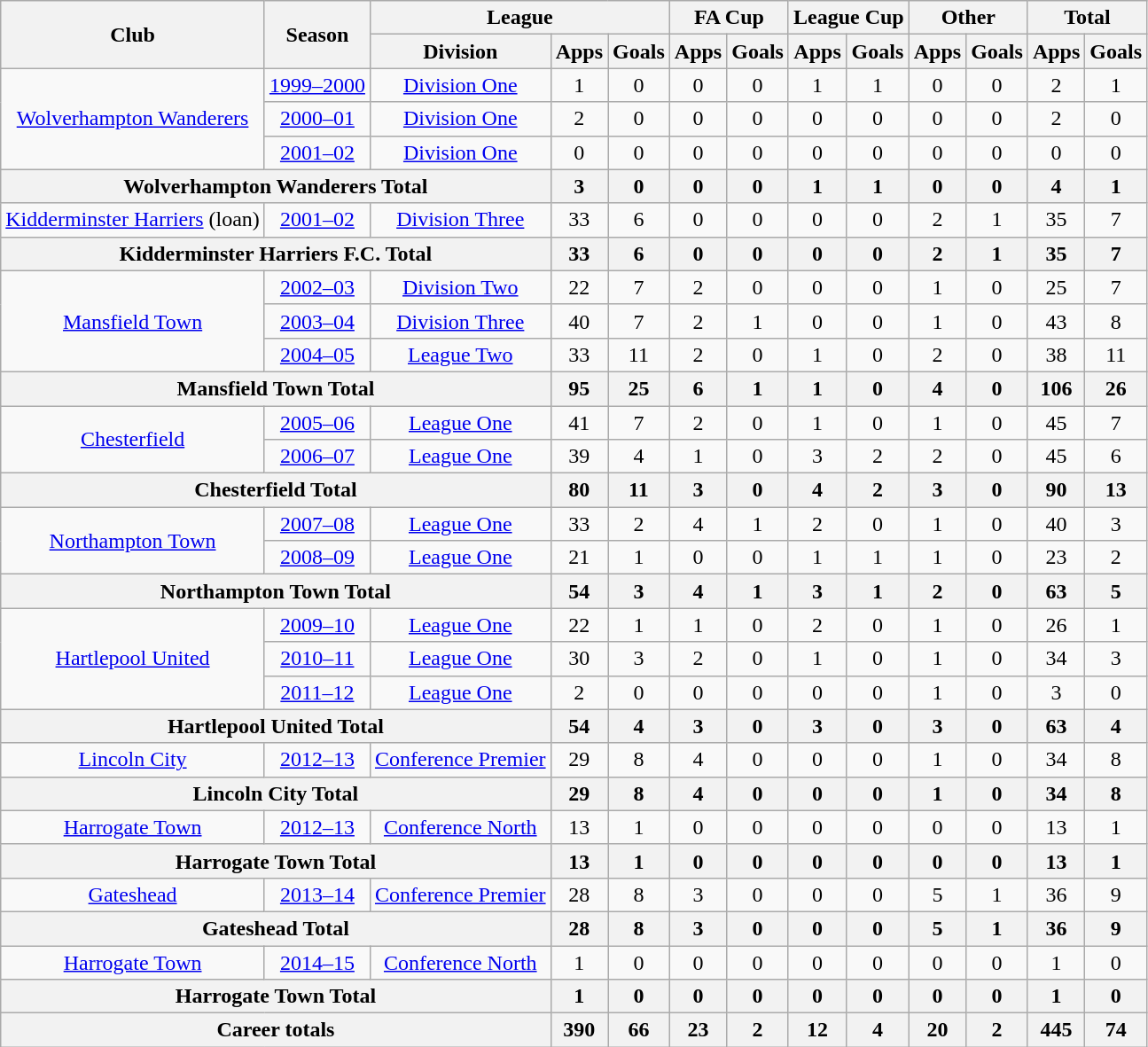<table class="wikitable" style="text-align: center;">
<tr>
<th rowspan="2">Club</th>
<th rowspan="2">Season</th>
<th colspan="3">League</th>
<th colspan="2">FA Cup</th>
<th colspan="2">League Cup</th>
<th colspan="2">Other</th>
<th colspan="2">Total</th>
</tr>
<tr>
<th>Division</th>
<th>Apps</th>
<th>Goals</th>
<th>Apps</th>
<th>Goals</th>
<th>Apps</th>
<th>Goals</th>
<th>Apps</th>
<th>Goals</th>
<th>Apps</th>
<th>Goals</th>
</tr>
<tr>
<td rowspan="3"><a href='#'>Wolverhampton Wanderers</a></td>
<td><a href='#'>1999–2000</a></td>
<td><a href='#'>Division One</a></td>
<td>1</td>
<td>0</td>
<td>0</td>
<td>0</td>
<td>1</td>
<td>1</td>
<td>0</td>
<td>0</td>
<td>2</td>
<td>1</td>
</tr>
<tr>
<td><a href='#'>2000–01</a></td>
<td><a href='#'>Division One</a></td>
<td>2</td>
<td>0</td>
<td>0</td>
<td>0</td>
<td>0</td>
<td>0</td>
<td>0</td>
<td>0</td>
<td>2</td>
<td>0</td>
</tr>
<tr>
<td><a href='#'>2001–02</a></td>
<td><a href='#'>Division One</a></td>
<td>0</td>
<td>0</td>
<td>0</td>
<td>0</td>
<td>0</td>
<td>0</td>
<td>0</td>
<td>0</td>
<td>0</td>
<td>0</td>
</tr>
<tr>
<th colspan="3">Wolverhampton Wanderers Total</th>
<th>3</th>
<th>0</th>
<th>0</th>
<th>0</th>
<th>1</th>
<th>1</th>
<th>0</th>
<th>0</th>
<th>4</th>
<th>1</th>
</tr>
<tr>
<td><a href='#'>Kidderminster Harriers</a> (loan)</td>
<td><a href='#'>2001–02</a></td>
<td><a href='#'>Division Three</a></td>
<td>33</td>
<td>6</td>
<td>0</td>
<td>0</td>
<td>0</td>
<td>0</td>
<td>2</td>
<td>1</td>
<td>35</td>
<td>7</td>
</tr>
<tr>
<th colspan="3">Kidderminster Harriers F.C. Total</th>
<th>33</th>
<th>6</th>
<th>0</th>
<th>0</th>
<th>0</th>
<th>0</th>
<th>2</th>
<th>1</th>
<th>35</th>
<th>7</th>
</tr>
<tr>
<td rowspan="3"><a href='#'>Mansfield Town</a></td>
<td><a href='#'>2002–03</a></td>
<td><a href='#'>Division Two</a></td>
<td>22</td>
<td>7</td>
<td>2</td>
<td>0</td>
<td>0</td>
<td>0</td>
<td>1</td>
<td>0</td>
<td>25</td>
<td>7</td>
</tr>
<tr>
<td><a href='#'>2003–04</a></td>
<td><a href='#'>Division Three</a></td>
<td>40</td>
<td>7</td>
<td>2</td>
<td>1</td>
<td>0</td>
<td>0</td>
<td>1</td>
<td>0</td>
<td>43</td>
<td>8</td>
</tr>
<tr>
<td><a href='#'>2004–05</a></td>
<td><a href='#'>League Two</a></td>
<td>33</td>
<td>11</td>
<td>2</td>
<td>0</td>
<td>1</td>
<td>0</td>
<td>2</td>
<td>0</td>
<td>38</td>
<td>11</td>
</tr>
<tr>
<th colspan="3">Mansfield Town Total</th>
<th>95</th>
<th>25</th>
<th>6</th>
<th>1</th>
<th>1</th>
<th>0</th>
<th>4</th>
<th>0</th>
<th>106</th>
<th>26</th>
</tr>
<tr>
<td rowspan="2"><a href='#'>Chesterfield</a></td>
<td><a href='#'>2005–06</a></td>
<td><a href='#'>League One</a></td>
<td>41</td>
<td>7</td>
<td>2</td>
<td>0</td>
<td>1</td>
<td>0</td>
<td>1</td>
<td>0</td>
<td>45</td>
<td>7</td>
</tr>
<tr>
<td><a href='#'>2006–07</a></td>
<td><a href='#'>League One</a></td>
<td>39</td>
<td>4</td>
<td>1</td>
<td>0</td>
<td>3</td>
<td>2</td>
<td>2</td>
<td>0</td>
<td>45</td>
<td>6</td>
</tr>
<tr>
<th colspan="3">Chesterfield Total</th>
<th>80</th>
<th>11</th>
<th>3</th>
<th>0</th>
<th>4</th>
<th>2</th>
<th>3</th>
<th>0</th>
<th>90</th>
<th>13</th>
</tr>
<tr>
<td rowspan="2"><a href='#'>Northampton Town</a></td>
<td><a href='#'>2007–08</a></td>
<td><a href='#'>League One</a></td>
<td>33</td>
<td>2</td>
<td>4</td>
<td>1</td>
<td>2</td>
<td>0</td>
<td>1</td>
<td>0</td>
<td>40</td>
<td>3</td>
</tr>
<tr>
<td><a href='#'>2008–09</a></td>
<td><a href='#'>League One</a></td>
<td>21</td>
<td>1</td>
<td>0</td>
<td>0</td>
<td>1</td>
<td>1</td>
<td>1</td>
<td>0</td>
<td>23</td>
<td>2</td>
</tr>
<tr>
<th colspan="3">Northampton Town Total</th>
<th>54</th>
<th>3</th>
<th>4</th>
<th>1</th>
<th>3</th>
<th>1</th>
<th>2</th>
<th>0</th>
<th>63</th>
<th>5</th>
</tr>
<tr>
<td rowspan="3"><a href='#'>Hartlepool United</a></td>
<td><a href='#'>2009–10</a></td>
<td><a href='#'>League One</a></td>
<td>22</td>
<td>1</td>
<td>1</td>
<td>0</td>
<td>2</td>
<td>0</td>
<td>1</td>
<td>0</td>
<td>26</td>
<td>1</td>
</tr>
<tr>
<td><a href='#'>2010–11</a></td>
<td><a href='#'>League One</a></td>
<td>30</td>
<td>3</td>
<td>2</td>
<td>0</td>
<td>1</td>
<td>0</td>
<td>1</td>
<td>0</td>
<td>34</td>
<td>3</td>
</tr>
<tr>
<td><a href='#'>2011–12</a></td>
<td><a href='#'>League One</a></td>
<td>2</td>
<td>0</td>
<td>0</td>
<td>0</td>
<td>0</td>
<td>0</td>
<td>1</td>
<td>0</td>
<td>3</td>
<td>0</td>
</tr>
<tr>
<th colspan="3">Hartlepool United Total</th>
<th>54</th>
<th>4</th>
<th>3</th>
<th>0</th>
<th>3</th>
<th>0</th>
<th>3</th>
<th>0</th>
<th>63</th>
<th>4</th>
</tr>
<tr>
<td><a href='#'>Lincoln City</a></td>
<td><a href='#'>2012–13</a></td>
<td><a href='#'>Conference Premier</a></td>
<td>29</td>
<td>8</td>
<td>4</td>
<td>0</td>
<td>0</td>
<td>0</td>
<td>1</td>
<td>0</td>
<td>34</td>
<td>8</td>
</tr>
<tr>
<th colspan="3">Lincoln City Total</th>
<th>29</th>
<th>8</th>
<th>4</th>
<th>0</th>
<th>0</th>
<th>0</th>
<th>1</th>
<th>0</th>
<th>34</th>
<th>8</th>
</tr>
<tr>
<td><a href='#'>Harrogate Town</a></td>
<td><a href='#'>2012–13</a></td>
<td><a href='#'>Conference North</a></td>
<td>13</td>
<td>1</td>
<td>0</td>
<td>0</td>
<td>0</td>
<td>0</td>
<td>0</td>
<td>0</td>
<td>13</td>
<td>1</td>
</tr>
<tr>
<th colspan="3">Harrogate Town Total</th>
<th>13</th>
<th>1</th>
<th>0</th>
<th>0</th>
<th>0</th>
<th>0</th>
<th>0</th>
<th>0</th>
<th>13</th>
<th>1</th>
</tr>
<tr>
<td><a href='#'>Gateshead</a></td>
<td><a href='#'>2013–14</a></td>
<td><a href='#'>Conference Premier</a></td>
<td>28</td>
<td>8</td>
<td>3</td>
<td>0</td>
<td>0</td>
<td>0</td>
<td>5</td>
<td>1</td>
<td>36</td>
<td>9</td>
</tr>
<tr>
<th colspan="3">Gateshead Total</th>
<th>28</th>
<th>8</th>
<th>3</th>
<th>0</th>
<th>0</th>
<th>0</th>
<th>5</th>
<th>1</th>
<th>36</th>
<th>9</th>
</tr>
<tr>
<td><a href='#'>Harrogate Town</a></td>
<td><a href='#'>2014–15</a></td>
<td><a href='#'>Conference North</a></td>
<td>1</td>
<td>0</td>
<td>0</td>
<td>0</td>
<td>0</td>
<td>0</td>
<td>0</td>
<td>0</td>
<td>1</td>
<td>0</td>
</tr>
<tr>
<th colspan="3">Harrogate Town Total</th>
<th>1</th>
<th>0</th>
<th>0</th>
<th>0</th>
<th>0</th>
<th>0</th>
<th>0</th>
<th>0</th>
<th>1</th>
<th>0</th>
</tr>
<tr>
<th colspan="3">Career totals</th>
<th>390</th>
<th>66</th>
<th>23</th>
<th>2</th>
<th>12</th>
<th>4</th>
<th>20</th>
<th>2</th>
<th>445</th>
<th>74</th>
</tr>
</table>
